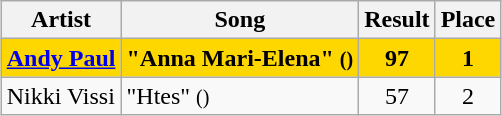<table class="sortable wikitable" style="margin: 1em auto 1em auto; text-align:center">
<tr>
<th>Artist</th>
<th>Song</th>
<th>Result</th>
<th>Place</th>
</tr>
<tr style="font-weight:bold; background:gold;">
<td align="left"><a href='#'>Andy Paul</a></td>
<td align="left">"Anna Mari-Elena" <small>()</small></td>
<td>97</td>
<td>1</td>
</tr>
<tr>
<td align="left">Nikki Vissi</td>
<td align="left">"Htes" <small>()</small></td>
<td>57</td>
<td>2</td>
</tr>
</table>
